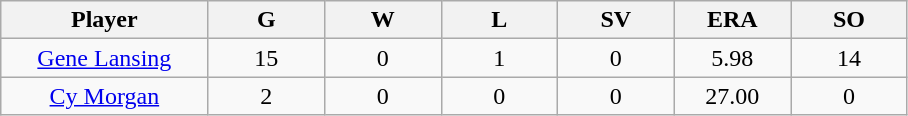<table class="wikitable sortable">
<tr>
<th bgcolor="#DDDDFF" width="16%">Player</th>
<th bgcolor="#DDDDFF" width="9%">G</th>
<th bgcolor="#DDDDFF" width="9%">W</th>
<th bgcolor="#DDDDFF" width="9%">L</th>
<th bgcolor="#DDDDFF" width="9%">SV</th>
<th bgcolor="#DDDDFF" width="9%">ERA</th>
<th bgcolor="#DDDDFF" width="9%">SO</th>
</tr>
<tr align="center">
<td><a href='#'>Gene Lansing</a></td>
<td>15</td>
<td>0</td>
<td>1</td>
<td>0</td>
<td>5.98</td>
<td>14</td>
</tr>
<tr align="center">
<td><a href='#'>Cy Morgan</a></td>
<td>2</td>
<td>0</td>
<td>0</td>
<td>0</td>
<td>27.00</td>
<td>0</td>
</tr>
</table>
